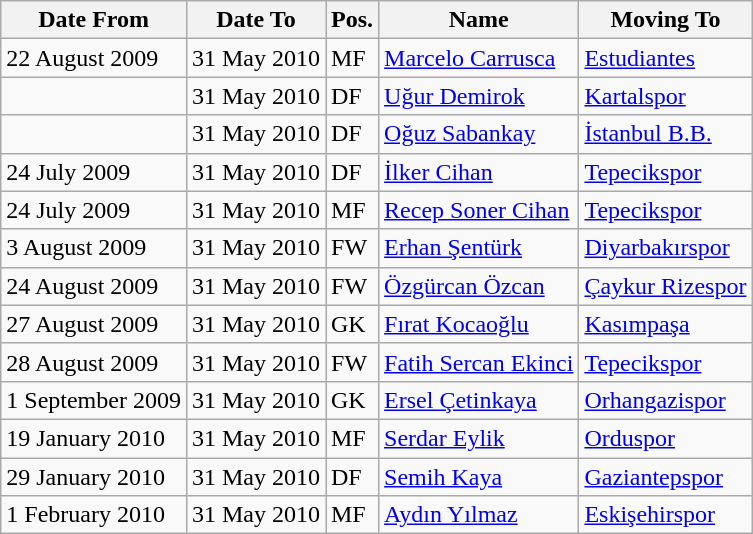<table class="wikitable">
<tr>
<th>Date From</th>
<th>Date To</th>
<th>Pos.</th>
<th>Name</th>
<th>Moving To</th>
</tr>
<tr>
<td>22 August 2009</td>
<td>31 May 2010</td>
<td>MF</td>
<td> <a href='#'>Marcelo Carrusca</a></td>
<td> <a href='#'>Estudiantes</a></td>
</tr>
<tr>
<td></td>
<td>31 May 2010</td>
<td>DF</td>
<td> <a href='#'>Uğur Demirok</a></td>
<td> <a href='#'>Kartalspor</a></td>
</tr>
<tr>
<td></td>
<td>31 May 2010</td>
<td>DF</td>
<td> <a href='#'>Oğuz Sabankay</a></td>
<td> <a href='#'>İstanbul B.B.</a></td>
</tr>
<tr>
<td>24 July 2009</td>
<td>31 May 2010</td>
<td>DF</td>
<td> <a href='#'>İlker Cihan</a></td>
<td> <a href='#'>Tepecikspor</a></td>
</tr>
<tr>
<td>24 July 2009</td>
<td>31 May 2010</td>
<td>MF</td>
<td> <a href='#'>Recep Soner Cihan</a></td>
<td> <a href='#'>Tepecikspor</a></td>
</tr>
<tr>
<td>3 August 2009</td>
<td>31 May 2010</td>
<td>FW</td>
<td> <a href='#'>Erhan Şentürk</a></td>
<td> <a href='#'>Diyarbakırspor</a></td>
</tr>
<tr>
<td>24 August 2009</td>
<td>31 May 2010</td>
<td>FW</td>
<td> <a href='#'>Özgürcan Özcan</a></td>
<td> <a href='#'>Çaykur Rizespor</a></td>
</tr>
<tr>
<td>27 August 2009</td>
<td>31 May 2010</td>
<td>GK</td>
<td> <a href='#'>Fırat Kocaoğlu</a></td>
<td> <a href='#'>Kasımpaşa</a></td>
</tr>
<tr>
<td>28 August 2009</td>
<td>31 May 2010</td>
<td>FW</td>
<td> <a href='#'>Fatih Sercan Ekinci</a></td>
<td> <a href='#'>Tepecikspor</a></td>
</tr>
<tr>
<td>1 September 2009</td>
<td>31 May 2010</td>
<td>GK</td>
<td> <a href='#'>Ersel Çetinkaya</a></td>
<td> <a href='#'>Orhangazispor</a></td>
</tr>
<tr>
<td>19 January 2010</td>
<td>31 May 2010</td>
<td>MF</td>
<td> <a href='#'>Serdar Eylik</a></td>
<td> <a href='#'>Orduspor</a></td>
</tr>
<tr>
<td>29 January 2010</td>
<td>31 May 2010</td>
<td>DF</td>
<td> <a href='#'>Semih Kaya</a></td>
<td> <a href='#'>Gaziantepspor</a></td>
</tr>
<tr>
<td>1 February 2010</td>
<td>31 May 2010</td>
<td>MF</td>
<td> <a href='#'>Aydın Yılmaz</a></td>
<td> <a href='#'>Eskişehirspor</a></td>
</tr>
</table>
